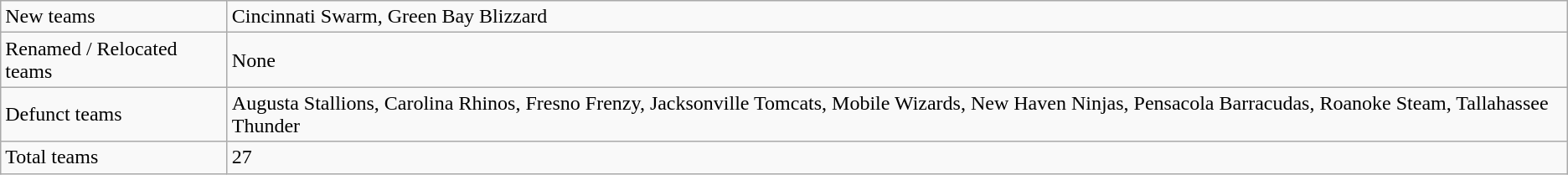<table class="wikitable">
<tr>
<td>New teams</td>
<td>Cincinnati Swarm, Green Bay Blizzard</td>
</tr>
<tr>
<td>Renamed / Relocated teams</td>
<td>None</td>
</tr>
<tr>
<td>Defunct teams</td>
<td>Augusta Stallions, Carolina Rhinos, Fresno Frenzy, Jacksonville Tomcats, Mobile Wizards, New Haven Ninjas, Pensacola Barracudas, Roanoke Steam, Tallahassee Thunder</td>
</tr>
<tr>
<td>Total teams</td>
<td>27</td>
</tr>
</table>
